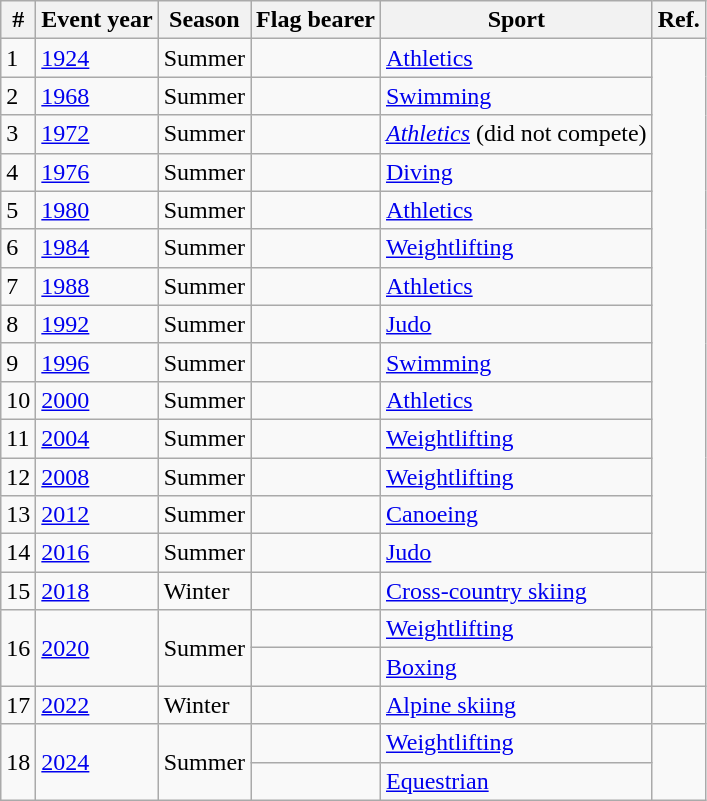<table class="wikitable sortable">
<tr>
<th>#</th>
<th>Event year</th>
<th>Season</th>
<th>Flag bearer</th>
<th>Sport</th>
<th>Ref.</th>
</tr>
<tr>
<td>1</td>
<td><a href='#'>1924</a></td>
<td>Summer</td>
<td></td>
<td><a href='#'>Athletics</a></td>
<td rowspan=14></td>
</tr>
<tr>
<td>2</td>
<td><a href='#'>1968</a></td>
<td>Summer</td>
<td></td>
<td><a href='#'>Swimming</a></td>
</tr>
<tr>
<td>3</td>
<td><a href='#'>1972</a></td>
<td>Summer</td>
<td></td>
<td><em><a href='#'>Athletics</a></em> (did not compete)</td>
</tr>
<tr>
<td>4</td>
<td><a href='#'>1976</a></td>
<td>Summer</td>
<td></td>
<td><a href='#'>Diving</a></td>
</tr>
<tr>
<td>5</td>
<td><a href='#'>1980</a></td>
<td>Summer</td>
<td></td>
<td><a href='#'>Athletics</a></td>
</tr>
<tr>
<td>6</td>
<td><a href='#'>1984</a></td>
<td>Summer</td>
<td></td>
<td><a href='#'>Weightlifting</a></td>
</tr>
<tr>
<td>7</td>
<td><a href='#'>1988</a></td>
<td>Summer</td>
<td></td>
<td><a href='#'>Athletics</a></td>
</tr>
<tr>
<td>8</td>
<td><a href='#'>1992</a></td>
<td>Summer</td>
<td></td>
<td><a href='#'>Judo</a></td>
</tr>
<tr>
<td>9</td>
<td><a href='#'>1996</a></td>
<td>Summer</td>
<td></td>
<td><a href='#'>Swimming</a></td>
</tr>
<tr>
<td>10</td>
<td><a href='#'>2000</a></td>
<td>Summer</td>
<td></td>
<td><a href='#'>Athletics</a></td>
</tr>
<tr>
<td>11</td>
<td><a href='#'>2004</a></td>
<td>Summer</td>
<td></td>
<td><a href='#'>Weightlifting</a></td>
</tr>
<tr>
<td>12</td>
<td><a href='#'>2008</a></td>
<td>Summer</td>
<td></td>
<td><a href='#'>Weightlifting</a></td>
</tr>
<tr>
<td>13</td>
<td><a href='#'>2012</a></td>
<td>Summer</td>
<td></td>
<td><a href='#'>Canoeing</a></td>
</tr>
<tr>
<td>14</td>
<td><a href='#'>2016</a></td>
<td>Summer</td>
<td></td>
<td><a href='#'>Judo</a></td>
</tr>
<tr>
<td>15</td>
<td><a href='#'>2018</a></td>
<td>Winter</td>
<td></td>
<td><a href='#'>Cross-country skiing</a></td>
<td></td>
</tr>
<tr>
<td rowspan="2">16</td>
<td rowspan="2"><a href='#'>2020</a></td>
<td rowspan="2">Summer</td>
<td></td>
<td><a href='#'>Weightlifting</a></td>
<td rowspan="2"></td>
</tr>
<tr>
<td></td>
<td><a href='#'>Boxing</a></td>
</tr>
<tr>
<td>17</td>
<td><a href='#'>2022</a></td>
<td>Winter</td>
<td></td>
<td><a href='#'>Alpine skiing</a></td>
<td></td>
</tr>
<tr>
<td rowspan=2>18</td>
<td rowspan=2><a href='#'>2024</a></td>
<td rowspan=2>Summer</td>
<td></td>
<td><a href='#'>Weightlifting</a></td>
<td rowspan=2></td>
</tr>
<tr>
<td></td>
<td><a href='#'>Equestrian</a></td>
</tr>
</table>
